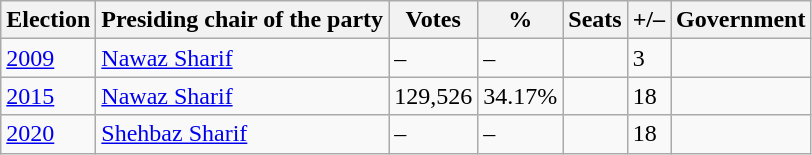<table class="wikitable">
<tr>
<th><strong>Election</strong></th>
<th>Presiding chair of the party</th>
<th><strong>Votes</strong></th>
<th><strong>%</strong></th>
<th><strong>Seats</strong></th>
<th>+/–</th>
<th>Government</th>
</tr>
<tr>
<td><a href='#'>2009</a></td>
<td><a href='#'>Nawaz Sharif</a></td>
<td>–</td>
<td>–</td>
<td></td>
<td> 3</td>
<td></td>
</tr>
<tr>
<td><a href='#'>2015</a></td>
<td><a href='#'>Nawaz Sharif</a></td>
<td>129,526</td>
<td>34.17%</td>
<td></td>
<td> 18</td>
<td></td>
</tr>
<tr>
<td><a href='#'>2020</a></td>
<td><a href='#'>Shehbaz Sharif</a></td>
<td>–</td>
<td>–</td>
<td></td>
<td> 18</td>
<td></td>
</tr>
</table>
